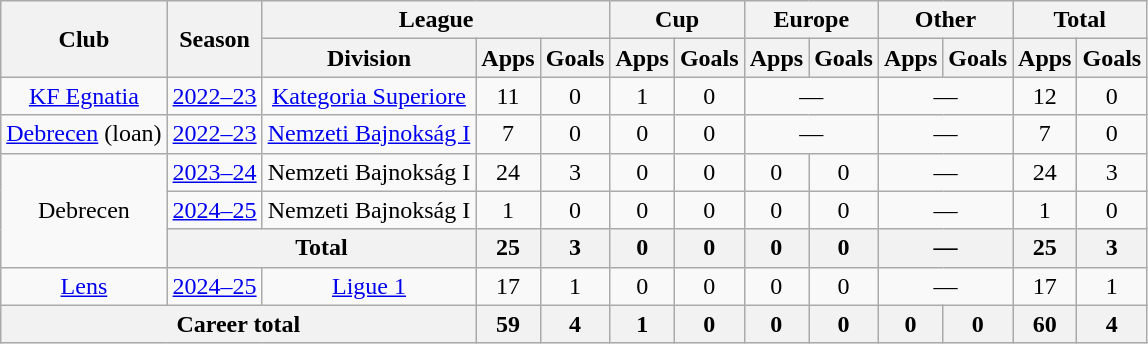<table class="wikitable" style="text-align: center;">
<tr>
<th rowspan="2">Club</th>
<th rowspan="2">Season</th>
<th colspan="3">League</th>
<th colspan="2">Cup</th>
<th colspan="2">Europe</th>
<th colspan="2">Other</th>
<th colspan="2">Total</th>
</tr>
<tr>
<th>Division</th>
<th>Apps</th>
<th>Goals</th>
<th>Apps</th>
<th>Goals</th>
<th>Apps</th>
<th>Goals</th>
<th>Apps</th>
<th>Goals</th>
<th>Apps</th>
<th>Goals</th>
</tr>
<tr>
<td><a href='#'>KF Egnatia</a></td>
<td><a href='#'>2022–23</a></td>
<td><a href='#'>Kategoria Superiore</a></td>
<td>11</td>
<td>0</td>
<td>1</td>
<td>0</td>
<td colspan="2">—</td>
<td colspan="2">—</td>
<td>12</td>
<td>0</td>
</tr>
<tr>
<td><a href='#'>Debrecen</a> (loan)</td>
<td><a href='#'>2022–23</a></td>
<td><a href='#'>Nemzeti Bajnokság I</a></td>
<td>7</td>
<td>0</td>
<td>0</td>
<td>0</td>
<td colspan="2">—</td>
<td colspan="2">—</td>
<td>7</td>
<td>0</td>
</tr>
<tr>
<td rowspan="3">Debrecen</td>
<td><a href='#'>2023–24</a></td>
<td>Nemzeti Bajnokság I</td>
<td>24</td>
<td>3</td>
<td>0</td>
<td>0</td>
<td>0</td>
<td>0</td>
<td colspan="2">—</td>
<td>24</td>
<td>3</td>
</tr>
<tr>
<td><a href='#'>2024–25</a></td>
<td>Nemzeti Bajnokság I</td>
<td>1</td>
<td>0</td>
<td>0</td>
<td>0</td>
<td>0</td>
<td>0</td>
<td colspan="2">—</td>
<td>1</td>
<td>0</td>
</tr>
<tr>
<th colspan="2">Total</th>
<th>25</th>
<th>3</th>
<th>0</th>
<th>0</th>
<th>0</th>
<th>0</th>
<th colspan="2">—</th>
<th>25</th>
<th>3</th>
</tr>
<tr>
<td><a href='#'>Lens</a></td>
<td><a href='#'>2024–25</a></td>
<td><a href='#'>Ligue 1</a></td>
<td>17</td>
<td>1</td>
<td>0</td>
<td>0</td>
<td>0</td>
<td>0</td>
<td colspan="2">—</td>
<td>17</td>
<td>1</td>
</tr>
<tr>
<th colspan="3">Career total</th>
<th>59</th>
<th>4</th>
<th>1</th>
<th>0</th>
<th>0</th>
<th>0</th>
<th>0</th>
<th>0</th>
<th>60</th>
<th>4</th>
</tr>
</table>
